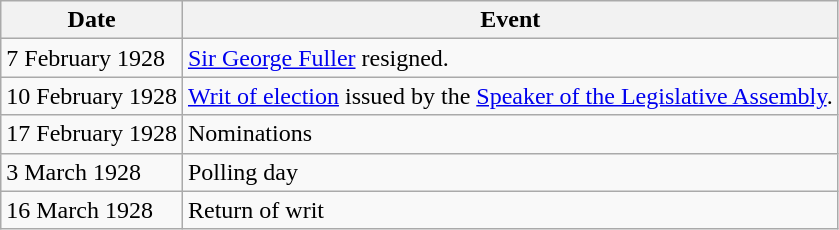<table class="wikitable">
<tr>
<th>Date</th>
<th>Event</th>
</tr>
<tr>
<td>7 February 1928</td>
<td><a href='#'>Sir George Fuller</a> resigned.</td>
</tr>
<tr>
<td>10 February 1928</td>
<td><a href='#'>Writ of election</a> issued by the <a href='#'>Speaker of the Legislative Assembly</a>.</td>
</tr>
<tr>
<td>17 February 1928</td>
<td>Nominations</td>
</tr>
<tr>
<td>3 March 1928</td>
<td>Polling day</td>
</tr>
<tr>
<td>16 March 1928</td>
<td>Return of writ</td>
</tr>
</table>
